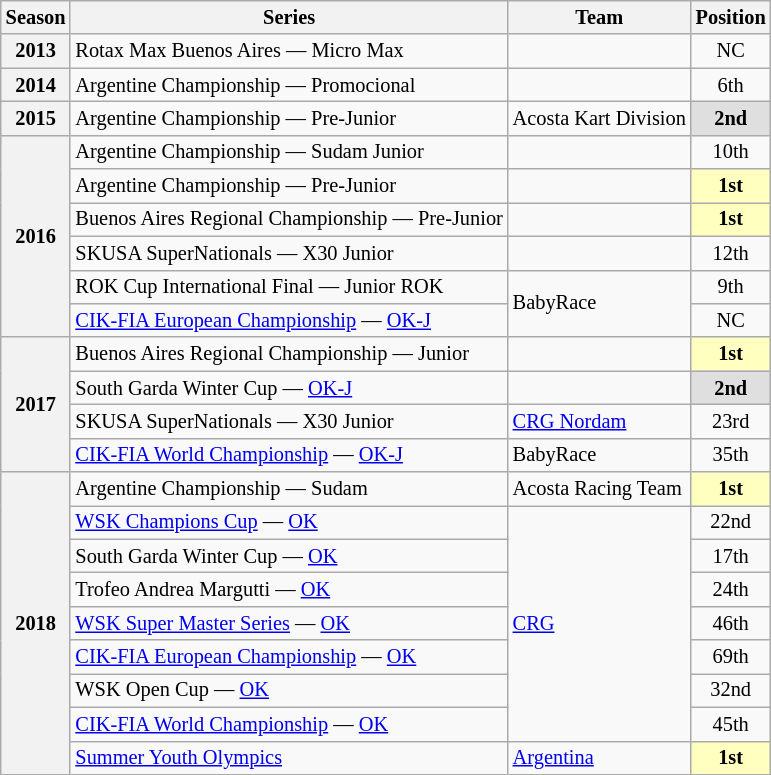<table class="wikitable" style="font-size: 85%; text-align:center">
<tr>
<th>Season</th>
<th>Series</th>
<th>Team</th>
<th>Position</th>
</tr>
<tr>
<th>2013</th>
<td align="left">Rotax Max Buenos Aires — Micro Max</td>
<td align="left"></td>
<td>NC</td>
</tr>
<tr>
<th>2014</th>
<td align="left">Argentine Championship — Promocional</td>
<td align="left"></td>
<td>6th</td>
</tr>
<tr>
<th>2015</th>
<td align="left">Argentine Championship — Pre-Junior</td>
<td align="left">Acosta Kart Division</td>
<td style="background:#DFDFDF;"><strong>2nd</strong></td>
</tr>
<tr>
<th rowspan="6">2016</th>
<td align="left">Argentine Championship — Sudam Junior</td>
<td align="left"></td>
<td>10th</td>
</tr>
<tr>
<td align="left">Argentine Championship — Pre-Junior</td>
<td align="left"></td>
<td style="background:#FFFFBF;"><strong>1st</strong></td>
</tr>
<tr>
<td align="left">Buenos Aires Regional Championship — Pre-Junior</td>
<td align="left"></td>
<td style="background:#FFFFBF;"><strong>1st</strong></td>
</tr>
<tr>
<td align="left">SKUSA SuperNationals — X30 Junior</td>
<td align="left"></td>
<td>12th</td>
</tr>
<tr>
<td align="left">ROK Cup International Final — Junior ROK</td>
<td align="left" rowspan="2">BabyRace</td>
<td>9th</td>
</tr>
<tr>
<td align="left"><a href='#'>CIK-FIA European Championship</a> — <a href='#'>OK-J</a></td>
<td>NC</td>
</tr>
<tr>
<th rowspan="4">2017</th>
<td align="left">Buenos Aires Regional Championship — Junior</td>
<td align="left"></td>
<td style="background:#FFFFBF;"><strong>1st</strong></td>
</tr>
<tr>
<td align="left">South Garda Winter Cup — <a href='#'>OK-J</a></td>
<td align="left"></td>
<td style="background:#DFDFDF;"><strong>2nd</strong></td>
</tr>
<tr>
<td align="left">SKUSA SuperNationals — X30 Junior</td>
<td align="left"><a href='#'>CRG Nordam</a></td>
<td>23rd</td>
</tr>
<tr>
<td align="left"><a href='#'>CIK-FIA World Championship</a> — <a href='#'>OK-J</a></td>
<td align="left">BabyRace</td>
<td>35th</td>
</tr>
<tr>
<th rowspan="9">2018</th>
<td align="left">Argentine Championship — Sudam</td>
<td align="left">Acosta Racing Team</td>
<td style="background:#FFFFBF;"><strong>1st</strong></td>
</tr>
<tr>
<td align="left"><a href='#'>WSK Champions Cup</a> — <a href='#'>OK</a></td>
<td rowspan="7" align="left"><a href='#'>CRG</a></td>
<td>22nd</td>
</tr>
<tr>
<td align="left">South Garda Winter Cup — <a href='#'>OK</a></td>
<td>17th</td>
</tr>
<tr>
<td align="left">Trofeo Andrea Margutti — <a href='#'>OK</a></td>
<td>24th</td>
</tr>
<tr>
<td align="left"><a href='#'>WSK Super Master Series</a> — <a href='#'>OK</a></td>
<td>46th</td>
</tr>
<tr>
<td align="left"><a href='#'>CIK-FIA European Championship</a> — <a href='#'>OK</a></td>
<td>69th</td>
</tr>
<tr>
<td align="left">WSK Open Cup — <a href='#'>OK</a></td>
<td>32nd</td>
</tr>
<tr>
<td align="left"><a href='#'>CIK-FIA World Championship</a> — <a href='#'>OK</a></td>
<td>45th</td>
</tr>
<tr>
<td align=left><a href='#'>Summer Youth Olympics</a></td>
<td align=left><a href='#'>Argentina</a></td>
<td style="background:#FFFFBF;"><strong>1st</strong></td>
</tr>
</table>
